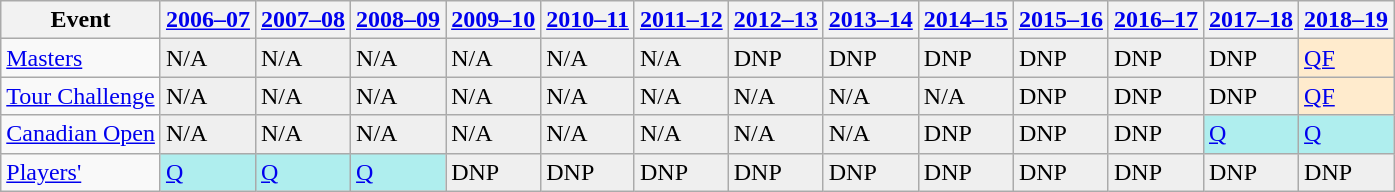<table class="wikitable">
<tr>
<th>Event</th>
<th><a href='#'>2006–07</a></th>
<th><a href='#'>2007–08</a></th>
<th><a href='#'>2008–09</a></th>
<th><a href='#'>2009–10</a></th>
<th><a href='#'>2010–11</a></th>
<th><a href='#'>2011–12</a></th>
<th><a href='#'>2012–13</a></th>
<th><a href='#'>2013–14</a></th>
<th><a href='#'>2014–15</a></th>
<th><a href='#'>2015–16</a></th>
<th><a href='#'>2016–17</a></th>
<th><a href='#'>2017–18</a></th>
<th><a href='#'>2018–19</a></th>
</tr>
<tr>
<td><a href='#'>Masters</a></td>
<td style="background:#EFEFEF;">N/A</td>
<td style="background:#EFEFEF;">N/A</td>
<td style="background:#EFEFEF;">N/A</td>
<td style="background:#EFEFEF;">N/A</td>
<td style="background:#EFEFEF;">N/A</td>
<td style="background:#EFEFEF;">N/A</td>
<td style="background:#EFEFEF;">DNP</td>
<td style="background:#EFEFEF;">DNP</td>
<td style="background:#EFEFEF;">DNP</td>
<td style="background:#EFEFEF;">DNP</td>
<td style="background:#EFEFEF;">DNP</td>
<td style="background:#EFEFEF;">DNP</td>
<td style="background:#ffebcd;"><a href='#'>QF</a></td>
</tr>
<tr>
<td><a href='#'>Tour Challenge</a></td>
<td style="background:#EFEFEF;">N/A</td>
<td style="background:#EFEFEF;">N/A</td>
<td style="background:#EFEFEF;">N/A</td>
<td style="background:#EFEFEF;">N/A</td>
<td style="background:#EFEFEF;">N/A</td>
<td style="background:#EFEFEF;">N/A</td>
<td style="background:#EFEFEF;">N/A</td>
<td style="background:#EFEFEF;">N/A</td>
<td style="background:#EFEFEF;">N/A</td>
<td style="background:#EFEFEF;">DNP</td>
<td style="background:#EFEFEF;">DNP</td>
<td style="background:#EFEFEF;">DNP</td>
<td style="background:#ffebcd;"><a href='#'>QF</a></td>
</tr>
<tr>
<td><a href='#'>Canadian Open</a></td>
<td style="background:#EFEFEF;">N/A</td>
<td style="background:#EFEFEF;">N/A</td>
<td style="background:#EFEFEF;">N/A</td>
<td style="background:#EFEFEF;">N/A</td>
<td style="background:#EFEFEF;">N/A</td>
<td style="background:#EFEFEF;">N/A</td>
<td style="background:#EFEFEF;">N/A</td>
<td style="background:#EFEFEF;">N/A</td>
<td style="background:#EFEFEF;">DNP</td>
<td style="background:#EFEFEF;">DNP</td>
<td style="background:#EFEFEF;">DNP</td>
<td style="background:#afeeee;"><a href='#'>Q</a></td>
<td style="background:#afeeee;"><a href='#'>Q</a></td>
</tr>
<tr>
<td><a href='#'>Players'</a></td>
<td style="background:#afeeee;"><a href='#'>Q</a></td>
<td style="background:#afeeee;"><a href='#'>Q</a></td>
<td style="background:#afeeee;"><a href='#'>Q</a></td>
<td style="background:#EFEFEF;">DNP</td>
<td style="background:#EFEFEF;">DNP</td>
<td style="background:#EFEFEF;">DNP</td>
<td style="background:#EFEFEF;">DNP</td>
<td style="background:#EFEFEF;">DNP</td>
<td style="background:#EFEFEF;">DNP</td>
<td style="background:#EFEFEF;">DNP</td>
<td style="background:#EFEFEF;">DNP</td>
<td style="background:#EFEFEF;">DNP</td>
<td style="background:#EFEFEF;">DNP</td>
</tr>
</table>
